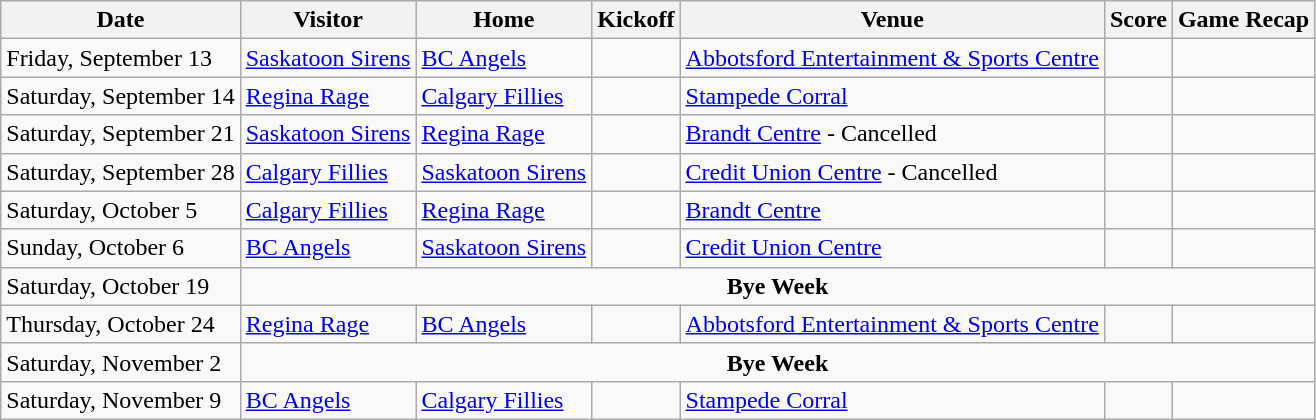<table class="wikitable">
<tr>
<th>Date</th>
<th>Visitor</th>
<th>Home</th>
<th>Kickoff</th>
<th>Venue</th>
<th>Score</th>
<th>Game Recap</th>
</tr>
<tr>
<td>Friday, September 13</td>
<td><a href='#'>Saskatoon Sirens</a></td>
<td><a href='#'>BC Angels</a></td>
<td></td>
<td><a href='#'>Abbotsford Entertainment & Sports Centre</a></td>
<td></td>
<td></td>
</tr>
<tr>
<td>Saturday, September 14</td>
<td><a href='#'>Regina Rage</a></td>
<td><a href='#'>Calgary Fillies</a></td>
<td></td>
<td><a href='#'>Stampede Corral</a></td>
<td></td>
<td></td>
</tr>
<tr>
<td>Saturday, September 21</td>
<td><a href='#'>Saskatoon Sirens</a></td>
<td><a href='#'>Regina Rage</a></td>
<td></td>
<td><a href='#'>Brandt Centre</a> - Cancelled</td>
<td></td>
<td></td>
</tr>
<tr>
<td>Saturday, September 28</td>
<td><a href='#'>Calgary Fillies</a></td>
<td><a href='#'>Saskatoon Sirens</a></td>
<td></td>
<td><a href='#'>Credit Union Centre</a> - Cancelled</td>
<td></td>
<td></td>
</tr>
<tr>
<td>Saturday, October 5</td>
<td><a href='#'>Calgary Fillies</a></td>
<td><a href='#'>Regina Rage</a></td>
<td></td>
<td><a href='#'>Brandt Centre</a></td>
<td></td>
<td></td>
</tr>
<tr>
<td>Sunday, October 6</td>
<td><a href='#'>BC Angels</a></td>
<td><a href='#'>Saskatoon Sirens</a></td>
<td></td>
<td><a href='#'>Credit Union Centre</a></td>
<td></td>
<td></td>
</tr>
<tr>
<td>Saturday, October 19</td>
<td colspan=6 style="text-align:center;"><strong>Bye Week</strong></td>
</tr>
<tr>
<td>Thursday, October 24</td>
<td><a href='#'>Regina Rage</a></td>
<td><a href='#'>BC Angels</a></td>
<td></td>
<td><a href='#'>Abbotsford Entertainment & Sports Centre</a></td>
<td></td>
<td></td>
</tr>
<tr>
<td>Saturday, November 2</td>
<td colspan=6 style="text-align:center;"><strong>Bye Week</strong></td>
</tr>
<tr>
<td>Saturday, November 9</td>
<td><a href='#'>BC Angels</a></td>
<td><a href='#'>Calgary Fillies</a></td>
<td></td>
<td><a href='#'>Stampede Corral</a></td>
<td></td>
<td></td>
</tr>
</table>
